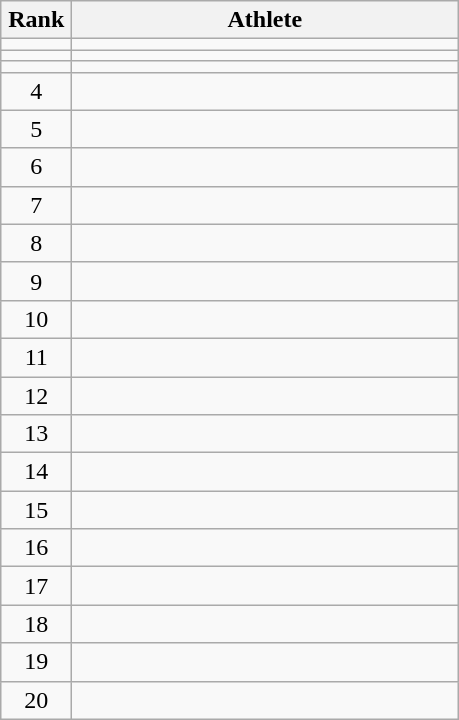<table class="wikitable" style="text-align: center;">
<tr>
<th width=40>Rank</th>
<th width=250>Athlete</th>
</tr>
<tr>
<td></td>
<td align="left"></td>
</tr>
<tr>
<td></td>
<td align="left"></td>
</tr>
<tr>
<td></td>
<td align="left"></td>
</tr>
<tr>
<td>4</td>
<td align="left"></td>
</tr>
<tr>
<td>5</td>
<td align="left"></td>
</tr>
<tr>
<td>6</td>
<td align="left"></td>
</tr>
<tr>
<td>7</td>
<td align="left"></td>
</tr>
<tr>
<td>8</td>
<td align="left"></td>
</tr>
<tr>
<td>9</td>
<td align="left"></td>
</tr>
<tr>
<td>10</td>
<td align="left"></td>
</tr>
<tr>
<td>11</td>
<td align="left"></td>
</tr>
<tr>
<td>12</td>
<td align="left"></td>
</tr>
<tr>
<td>13</td>
<td align="left"></td>
</tr>
<tr>
<td>14</td>
<td align="left"></td>
</tr>
<tr>
<td>15</td>
<td align="left"></td>
</tr>
<tr>
<td>16</td>
<td align="left"></td>
</tr>
<tr>
<td>17</td>
<td align="left"></td>
</tr>
<tr>
<td>18</td>
<td align="left"></td>
</tr>
<tr>
<td>19</td>
<td align="left"></td>
</tr>
<tr>
<td>20</td>
<td align="left"></td>
</tr>
</table>
